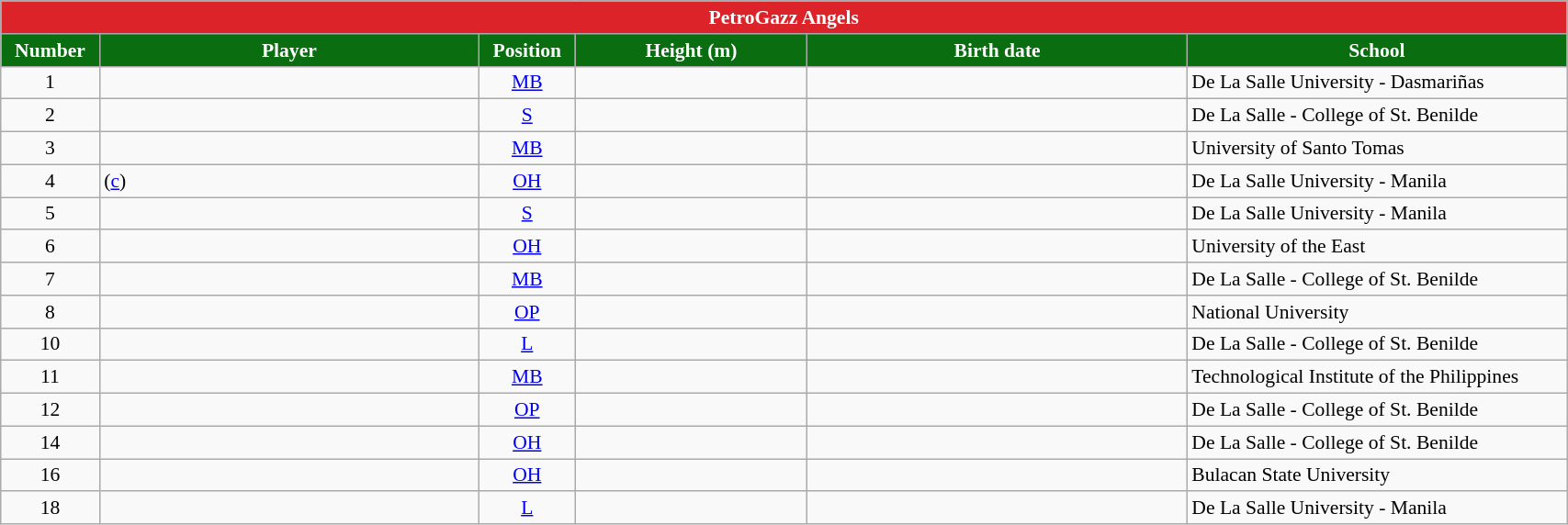<table class="wikitable sortable" style="text-align:center; width:90%; font-size:90%;">
<tr>
<th colspan="8" style= "background:#DC2329; color:white; text-align: center"><strong>PetroGazz Angels</strong></th>
</tr>
<tr>
<th style="width:3em; background:#0A6E11; color:white;">Number</th>
<th style="width:15em; background:#0A6E11; color:white;">Player</th>
<th style="width:3em; background:#0A6E11; color:white;">Position</th>
<th style="width:9em; background:#0A6E11; color:white">Height (m)</th>
<th style="width:15em; background:#0A6E11; color:white;">Birth date</th>
<th style="width:15em; background:#0A6E11; color:white;">School</th>
</tr>
<tr>
<td align=center>1</td>
<td align=left> </td>
<td><a href='#'>MB</a></td>
<td align=center></td>
<td align=right></td>
<td align=left>De La Salle University - Dasmariñas</td>
</tr>
<tr>
<td align=center>2</td>
<td align=left> </td>
<td><a href='#'>S</a></td>
<td align=center></td>
<td align=right></td>
<td align=left>De La Salle - College of St. Benilde</td>
</tr>
<tr>
<td align=center>3</td>
<td align=left> </td>
<td><a href='#'>MB</a></td>
<td align=center></td>
<td align=right></td>
<td align=left>University of Santo Tomas</td>
</tr>
<tr>
<td align=center>4</td>
<td align=left>  (<a href='#'>c</a>)</td>
<td><a href='#'>OH</a></td>
<td align=center></td>
<td align=right></td>
<td align=left>De La Salle University - Manila</td>
</tr>
<tr>
<td align=center>5</td>
<td align=left> </td>
<td><a href='#'>S</a></td>
<td align=center></td>
<td align=right></td>
<td align=left>De La Salle University - Manila</td>
</tr>
<tr>
<td align=center>6</td>
<td align=left> </td>
<td><a href='#'>OH</a></td>
<td align=center></td>
<td align=right></td>
<td align=left>University of the East</td>
</tr>
<tr>
<td align=center>7</td>
<td align=left> </td>
<td><a href='#'>MB</a></td>
<td align=center></td>
<td align=right></td>
<td align=left>De La Salle - College of St. Benilde</td>
</tr>
<tr>
<td align=center>8</td>
<td align=left> </td>
<td><a href='#'>OP</a></td>
<td align=center></td>
<td align=right></td>
<td align=left>National University</td>
</tr>
<tr>
<td align=center>10</td>
<td align=left> </td>
<td><a href='#'>L</a></td>
<td align=center></td>
<td align=right></td>
<td align=left>De La Salle - College of St. Benilde</td>
</tr>
<tr>
<td align=center>11</td>
<td align=left> </td>
<td><a href='#'>MB</a></td>
<td align=center></td>
<td align=right></td>
<td align=left>Technological Institute of the Philippines</td>
</tr>
<tr>
<td align=center>12</td>
<td align=left> </td>
<td><a href='#'>OP</a></td>
<td align=center></td>
<td align=right></td>
<td align=left>De La Salle - College of St. Benilde</td>
</tr>
<tr>
<td align=center>14</td>
<td align=left> </td>
<td><a href='#'>OH</a></td>
<td align=center></td>
<td align=right></td>
<td align=left>De La Salle - College of St. Benilde</td>
</tr>
<tr>
<td align=center>16</td>
<td align=left> </td>
<td><a href='#'>OH</a></td>
<td align=center></td>
<td align=right></td>
<td align=left>Bulacan State University</td>
</tr>
<tr>
<td align=center>18</td>
<td align=left> </td>
<td><a href='#'>L</a></td>
<td align=center></td>
<td align=right></td>
<td align=left>De La Salle University - Manila</td>
</tr>
</table>
